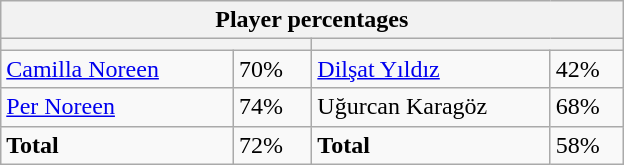<table class="wikitable">
<tr>
<th colspan=4 width=400>Player percentages</th>
</tr>
<tr>
<th colspan=2 width=200 style="white-space:nowrap;"></th>
<th colspan=2 width=200 style="white-space:nowrap;"></th>
</tr>
<tr>
<td><a href='#'>Camilla Noreen</a></td>
<td>70%</td>
<td><a href='#'>Dilşat Yıldız</a></td>
<td>42%</td>
</tr>
<tr>
<td><a href='#'>Per Noreen</a></td>
<td>74%</td>
<td>Uğurcan Karagöz</td>
<td>68%</td>
</tr>
<tr>
<td><strong>Total</strong></td>
<td>72%</td>
<td><strong>Total</strong></td>
<td>58%</td>
</tr>
</table>
